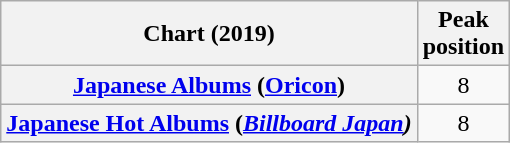<table class="wikitable plainrowheaders" style="text-align:center">
<tr>
<th>Chart (2019)</th>
<th>Peak<br>position</th>
</tr>
<tr>
<th scope="row"><a href='#'>Japanese Albums</a> (<a href='#'>Oricon</a>)</th>
<td>8</td>
</tr>
<tr>
<th scope="row"><a href='#'>Japanese Hot Albums</a> (<em><a href='#'>Billboard Japan</a>)</em></th>
<td>8</td>
</tr>
</table>
